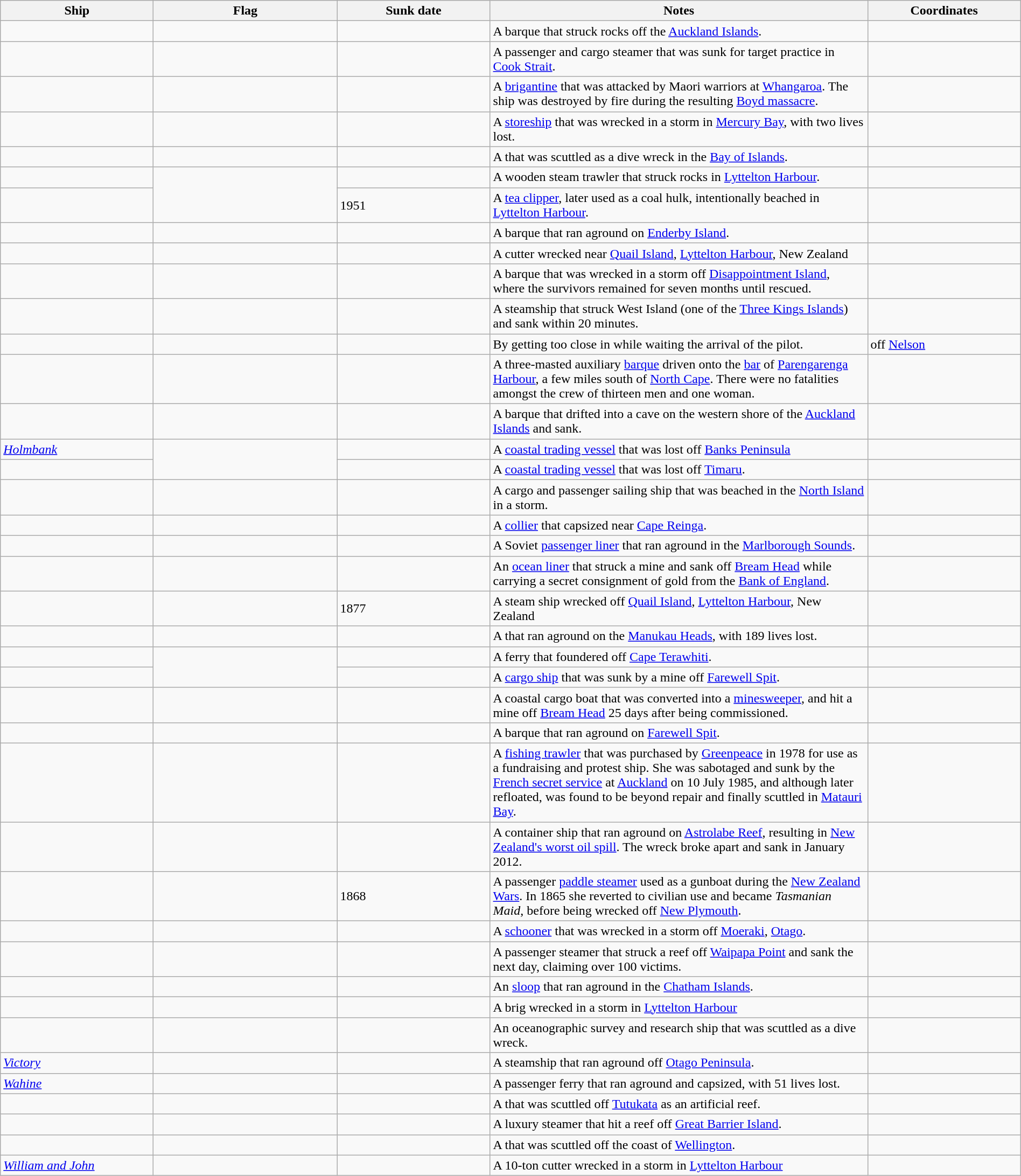<table class="wikitable sortable" style="width:100%">
<tr>
<th style="width:15%">Ship</th>
<th style="width:18%">Flag</th>
<th style="width:15%">Sunk date</th>
<th style="width:37%" class="unsortable">Notes</th>
<th style="width:15%">Coordinates</th>
</tr>
<tr>
<td></td>
<td></td>
<td></td>
<td>A barque that struck rocks off the <a href='#'>Auckland Islands</a>.</td>
<td></td>
</tr>
<tr>
<td></td>
<td></td>
<td></td>
<td>A passenger and cargo steamer that was sunk for target practice in <a href='#'>Cook Strait</a>.</td>
<td></td>
</tr>
<tr>
<td></td>
<td></td>
<td></td>
<td>A <a href='#'>brigantine</a> that was attacked by Maori warriors at <a href='#'>Whangaroa</a>. The ship was destroyed by fire during the resulting <a href='#'>Boyd massacre</a>.</td>
<td></td>
</tr>
<tr>
<td></td>
<td></td>
<td></td>
<td>A <a href='#'>storeship</a> that was wrecked in a storm in <a href='#'>Mercury Bay</a>, with two lives lost.</td>
<td></td>
</tr>
<tr>
<td></td>
<td></td>
<td></td>
<td>A  that was scuttled as a dive wreck in the <a href='#'>Bay of Islands</a>.</td>
<td></td>
</tr>
<tr>
<td></td>
<td rowspan="2"></td>
<td></td>
<td>A wooden steam trawler that struck rocks in <a href='#'>Lyttelton Harbour</a>.</td>
<td></td>
</tr>
<tr>
<td></td>
<td>1951</td>
<td>A <a href='#'>tea clipper</a>, later used as a coal hulk, intentionally beached in <a href='#'>Lyttelton Harbour</a>.</td>
<td></td>
</tr>
<tr>
<td></td>
<td></td>
<td></td>
<td>A barque that ran aground on <a href='#'>Enderby Island</a>.</td>
<td></td>
</tr>
<tr>
<td></td>
<td></td>
<td></td>
<td>A cutter wrecked near <a href='#'>Quail Island</a>, <a href='#'>Lyttelton Harbour</a>, New Zealand</td>
<td></td>
</tr>
<tr>
<td></td>
<td></td>
<td></td>
<td>A barque that was wrecked in a storm off <a href='#'>Disappointment Island</a>, where the survivors remained for seven months until rescued.</td>
<td></td>
</tr>
<tr>
<td></td>
<td></td>
<td></td>
<td>A steamship that struck West Island (one of the <a href='#'>Three Kings Islands</a>) and sank within 20 minutes.</td>
<td></td>
</tr>
<tr>
<td></td>
<td></td>
<td></td>
<td>By getting too close in while waiting the arrival of the pilot.</td>
<td>off <a href='#'>Nelson</a></td>
</tr>
<tr>
<td></td>
<td></td>
<td></td>
<td>A three-masted auxiliary <a href='#'>barque</a> driven onto the <a href='#'>bar</a> of <a href='#'>Parengarenga Harbour</a>, a few miles south of <a href='#'>North Cape</a>. There were no fatalities amongst the crew of thirteen men and one woman.</td>
<td></td>
</tr>
<tr>
<td></td>
<td></td>
<td></td>
<td>A barque that drifted into a cave on the western shore of the <a href='#'>Auckland Islands</a> and sank.</td>
<td></td>
</tr>
<tr>
<td><em><a href='#'>Holmbank</a></em></td>
<td rowspan="2"></td>
<td></td>
<td>A <a href='#'>coastal trading vessel</a> that was lost off <a href='#'>Banks Peninsula</a></td>
<td></td>
</tr>
<tr>
<td></td>
<td></td>
<td>A <a href='#'>coastal trading vessel</a> that was lost off <a href='#'>Timaru</a>.</td>
<td></td>
</tr>
<tr>
<td></td>
<td></td>
<td></td>
<td>A cargo and passenger sailing ship that was beached in the <a href='#'>North Island</a> in a storm.</td>
<td></td>
</tr>
<tr>
<td></td>
<td></td>
<td></td>
<td>A <a href='#'>collier</a> that capsized near <a href='#'>Cape Reinga</a>.</td>
<td></td>
</tr>
<tr>
<td></td>
<td></td>
<td></td>
<td>A Soviet <a href='#'>passenger liner</a> that ran aground in the <a href='#'>Marlborough Sounds</a>.</td>
<td></td>
</tr>
<tr>
<td></td>
<td></td>
<td></td>
<td>An <a href='#'>ocean liner</a> that struck a mine and sank off <a href='#'>Bream Head</a> while carrying a secret consignment of gold from the <a href='#'>Bank of England</a>.</td>
<td></td>
</tr>
<tr>
<td></td>
<td></td>
<td>1877</td>
<td>A steam ship wrecked off <a href='#'>Quail Island</a>, <a href='#'>Lyttelton Harbour</a>, New Zealand</td>
<td></td>
</tr>
<tr>
<td></td>
<td></td>
<td></td>
<td>A  that ran aground on the <a href='#'>Manukau Heads</a>, with 189 lives lost.</td>
<td></td>
</tr>
<tr>
<td></td>
<td rowspan="2"></td>
<td></td>
<td>A ferry that foundered off <a href='#'>Cape Terawhiti</a>.</td>
<td></td>
</tr>
<tr>
<td></td>
<td></td>
<td>A <a href='#'>cargo ship</a> that was sunk by a mine off <a href='#'>Farewell Spit</a>.</td>
<td></td>
</tr>
<tr>
<td></td>
<td></td>
<td></td>
<td>A coastal cargo boat that was converted into a <a href='#'>minesweeper</a>, and hit a mine off <a href='#'>Bream Head</a> 25 days after being commissioned.</td>
<td></td>
</tr>
<tr>
<td></td>
<td></td>
<td></td>
<td>A barque that ran aground on <a href='#'>Farewell Spit</a>.</td>
<td></td>
</tr>
<tr>
<td></td>
<td></td>
<td></td>
<td>A <a href='#'>fishing trawler</a> that was purchased by <a href='#'>Greenpeace</a> in 1978 for use as a fundraising and protest ship. She was sabotaged and sunk by the <a href='#'>French secret service</a> at <a href='#'>Auckland</a> on 10 July 1985, and although later refloated, was found to be beyond repair and finally scuttled in <a href='#'>Matauri Bay</a>.</td>
<td></td>
</tr>
<tr>
<td></td>
<td></td>
<td></td>
<td>A container ship that ran aground on <a href='#'>Astrolabe Reef</a>, resulting in <a href='#'>New Zealand's worst oil spill</a>. The wreck broke apart and sank in January 2012.</td>
<td></td>
</tr>
<tr>
<td></td>
<td></td>
<td>1868</td>
<td>A passenger <a href='#'>paddle steamer</a> used as a gunboat during the <a href='#'>New Zealand Wars</a>. In 1865 she reverted to civilian use and became <em>Tasmanian Maid</em>, before being wrecked off <a href='#'>New Plymouth</a>.</td>
<td></td>
</tr>
<tr>
<td></td>
<td></td>
<td></td>
<td>A <a href='#'>schooner</a> that was wrecked in a storm off <a href='#'>Moeraki</a>, <a href='#'>Otago</a>.</td>
<td></td>
</tr>
<tr>
<td></td>
<td></td>
<td></td>
<td>A passenger steamer that struck a reef off <a href='#'>Waipapa Point</a> and sank the next day, claiming over 100 victims.</td>
<td></td>
</tr>
<tr>
<td></td>
<td></td>
<td></td>
<td>An  <a href='#'>sloop</a> that ran aground in the <a href='#'>Chatham Islands</a>.</td>
<td></td>
</tr>
<tr>
<td></td>
<td></td>
<td></td>
<td>A brig wrecked in a storm in <a href='#'>Lyttelton Harbour</a></td>
<td></td>
</tr>
<tr>
<td></td>
<td></td>
<td></td>
<td>An oceanographic survey and research ship that was scuttled as a dive wreck.</td>
<td></td>
</tr>
<tr>
<td><a href='#'><em>Victory</em></a></td>
<td></td>
<td></td>
<td>A steamship that ran aground off <a href='#'>Otago Peninsula</a>.</td>
<td></td>
</tr>
<tr>
<td><em><a href='#'>Wahine</a></em></td>
<td></td>
<td></td>
<td>A passenger ferry that ran aground and capsized, with 51 lives lost.</td>
<td></td>
</tr>
<tr>
<td></td>
<td></td>
<td></td>
<td>A  that was scuttled off <a href='#'>Tutukata</a> as an artificial reef.</td>
<td></td>
</tr>
<tr>
<td></td>
<td></td>
<td></td>
<td>A luxury steamer that hit a reef off <a href='#'>Great Barrier Island</a>.</td>
<td></td>
</tr>
<tr>
<td></td>
<td></td>
<td></td>
<td>A  that was scuttled off the coast of <a href='#'>Wellington</a>.</td>
<td></td>
</tr>
<tr>
<td><em><a href='#'>William and John</a></em></td>
<td></td>
<td></td>
<td>A 10-ton cutter wrecked in a storm in <a href='#'>Lyttelton Harbour</a></td>
<td></td>
</tr>
</table>
